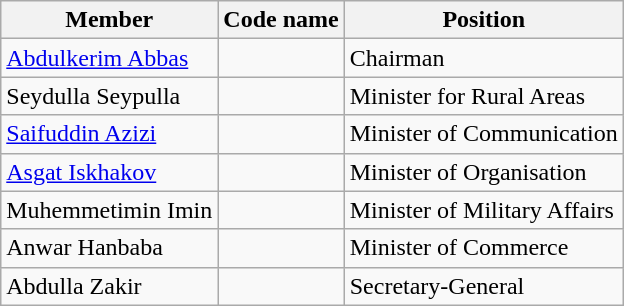<table class="wikitable">
<tr>
<th>Member</th>
<th>Code name</th>
<th>Position</th>
</tr>
<tr>
<td><a href='#'>Abdulkerim Abbas</a></td>
<td></td>
<td>Chairman</td>
</tr>
<tr>
<td>Seydulla Seypulla</td>
<td></td>
<td>Minister for Rural Areas</td>
</tr>
<tr>
<td><a href='#'>Saifuddin Azizi</a></td>
<td></td>
<td>Minister of Communication</td>
</tr>
<tr>
<td><a href='#'>Asgat Iskhakov</a></td>
<td></td>
<td>Minister of Organisation</td>
</tr>
<tr>
<td>Muhemmetimin Imin</td>
<td></td>
<td>Minister of Military Affairs</td>
</tr>
<tr>
<td>Anwar Hanbaba</td>
<td></td>
<td>Minister of Commerce</td>
</tr>
<tr>
<td>Abdulla Zakir</td>
<td></td>
<td>Secretary-General</td>
</tr>
</table>
